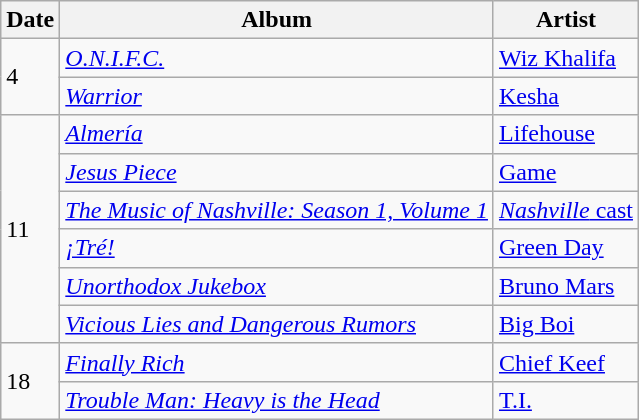<table class="wikitable" style="text-align: left;">
<tr>
<th>Date</th>
<th>Album</th>
<th>Artist</th>
</tr>
<tr>
<td rowspan="2">4</td>
<td><em><a href='#'>O.N.I.F.C.</a></em></td>
<td><a href='#'>Wiz Khalifa</a></td>
</tr>
<tr>
<td><em><a href='#'>Warrior</a></em></td>
<td><a href='#'>Kesha</a></td>
</tr>
<tr>
<td rowspan="6">11</td>
<td><em><a href='#'>Almería</a></em></td>
<td><a href='#'>Lifehouse</a></td>
</tr>
<tr>
<td><em><a href='#'>Jesus Piece</a></em></td>
<td><a href='#'>Game</a></td>
</tr>
<tr>
<td><em><a href='#'>The Music of Nashville: Season 1, Volume 1</a></em></td>
<td><a href='#'><em>Nashville</em> cast</a></td>
</tr>
<tr>
<td><em><a href='#'>¡Tré!</a></em></td>
<td><a href='#'>Green Day</a></td>
</tr>
<tr>
<td><em><a href='#'>Unorthodox Jukebox</a></em></td>
<td><a href='#'>Bruno Mars</a></td>
</tr>
<tr>
<td><em><a href='#'>Vicious Lies and Dangerous Rumors</a></em></td>
<td><a href='#'>Big Boi</a></td>
</tr>
<tr>
<td rowspan="2">18</td>
<td><em><a href='#'>Finally Rich</a></em></td>
<td><a href='#'>Chief Keef</a></td>
</tr>
<tr>
<td><em><a href='#'>Trouble Man: Heavy is the Head</a></em></td>
<td><a href='#'>T.I.</a></td>
</tr>
</table>
